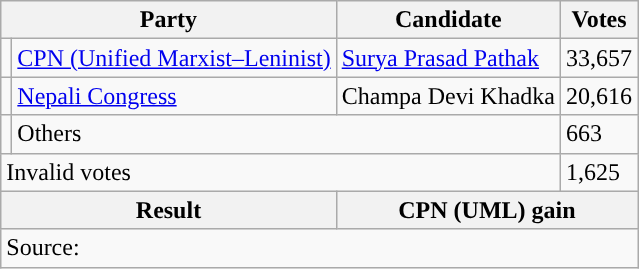<table class="wikitable">
<tr>
<th colspan="2">Party</th>
<th>Candidate</th>
<th>Votes</th>
</tr>
<tr>
<td style="background-color:"></td>
<td><a href='#'>CPN (Unified Marxist–Leninist)</a></td>
<td><a href='#'>Surya Prasad Pathak</a></td>
<td>33,657</td>
</tr>
<tr>
<td style="background-color:"></td>
<td><a href='#'>Nepali Congress</a></td>
<td>Champa Devi Khadka</td>
<td>20,616</td>
</tr>
<tr>
<td></td>
<td colspan="2">Others</td>
<td>663</td>
</tr>
<tr>
<td colspan="3">Invalid votes</td>
<td>1,625</td>
</tr>
<tr>
<th colspan="2">Result</th>
<th colspan="2">CPN (UML) gain</th>
</tr>
<tr>
<td colspan="4">Source: </td>
</tr>
</table>
